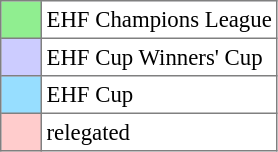<table bgcolor="#f7f8ff" cellpadding="3" cellspacing="0" border="1" style="font-size: 95%; border: gray solid 1px; border-collapse: collapse;text-align:center;">
<tr>
<td style="background: #90EE90;" width="20"></td>
<td bgcolor="#ffffff" align="left">EHF Champions League</td>
</tr>
<tr>
<td style="background: #ccccff;" width="20"></td>
<td bgcolor="#ffffff" align="left">EHF Cup Winners' Cup</td>
</tr>
<tr>
<td style="background: #97DEFF;" width="20"></td>
<td bgcolor="#ffffff" align="left">EHF Cup</td>
</tr>
<tr>
<td style="background: #FFCCCC;" width="20"></td>
<td bgcolor="#ffffff" align="left">relegated</td>
</tr>
</table>
